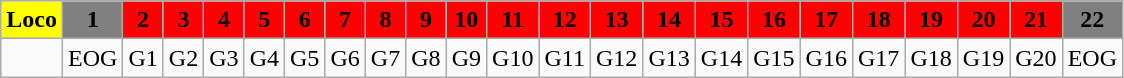<table class="wikitable plainrowheaders unsortable" style="text-align:center">
<tr>
<th scope="col" rowspan="1" style="background:yellow;">Loco</th>
<th scope="col" rowspan="1" style="background:grey;">1</th>
<th scope="col" rowspan="1" style="background:red;">2</th>
<th scope="col" rowspan="1" style="background:red;">3</th>
<th scope="col" rowspan="1" style="background:red;">4</th>
<th scope="col" rowspan="1" style="background:red;">5</th>
<th scope="col" rowspan="1" style="background:red;">6</th>
<th scope="col" rowspan="1" style="background:red;">7</th>
<th scope="col" rowspan="1" style="background:red;">8</th>
<th scope="col" rowspan="1" style="background:red;">9</th>
<th scope="col" rowspan="1" style="background:red;">10</th>
<th scope="col" rowspan="1" style="background:red;">11</th>
<th scope="col" rowspan="1" style="background:red;">12</th>
<th scope="col" rowspan="1" style="background:red;">13</th>
<th scope="col" rowspan="1" style="background:red;">14</th>
<th scope="col" rowspan="1" style="background:red;">15</th>
<th scope="col" rowspan="1" style="background:red;">16</th>
<th scope="col" rowspan="1" style="background:red;">17</th>
<th scope="col" rowspan="1" style="background:red;">18</th>
<th scope="col" rowspan="1" style="background:red;">19</th>
<th scope="col" rowspan="1" style="background:red;">20</th>
<th scope="col" rowspan="1" style="background:red;">21</th>
<th scope="col" rowspan="1" style="background:grey;">22</th>
</tr>
<tr>
<td></td>
<td>EOG</td>
<td>G1</td>
<td>G2</td>
<td>G3</td>
<td>G4</td>
<td>G5</td>
<td>G6</td>
<td>G7</td>
<td>G8</td>
<td>G9</td>
<td>G10</td>
<td>G11</td>
<td>G12</td>
<td>G13</td>
<td>G14</td>
<td>G15</td>
<td>G16</td>
<td>G17</td>
<td>G18</td>
<td>G19</td>
<td>G20</td>
<td>EOG</td>
</tr>
</table>
